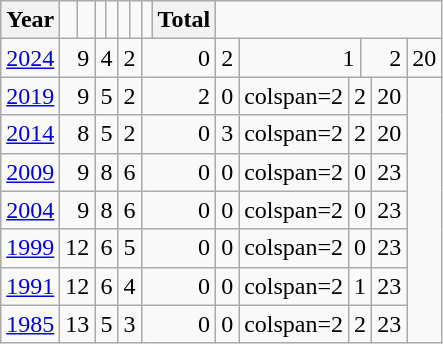<table class="wikitable" style="text-align:right; padding-left:1em">
<tr>
<th align="left">Year</th>
<td></td>
<td></td>
<td></td>
<td></td>
<td></td>
<td></td>
<td></td>
<th align="left">Total</th>
</tr>
<tr>
<td align=left><a href='#'>2024</a></td>
<td colspan=2>9</td>
<td colspan=2>4</td>
<td colspan=2>2</td>
<td colspan=2>0</td>
<td colspan=2>2</td>
<td colspan=2>1</td>
<td colspan=2>2</td>
<td>20</td>
</tr>
<tr>
<td align=left><a href='#'>2019</a></td>
<td colspan=2>9</td>
<td colspan=2>5</td>
<td colspan=2>2</td>
<td colspan=2>2</td>
<td colspan=2>0</td>
<td>colspan=2 </td>
<td colspan=2>2</td>
<td>20</td>
</tr>
<tr>
<td align=left><a href='#'>2014</a></td>
<td colspan=2>8</td>
<td colspan=2>5</td>
<td colspan=2>2</td>
<td colspan=2>0</td>
<td colspan=2>3</td>
<td>colspan=2 </td>
<td colspan=2>2</td>
<td>20</td>
</tr>
<tr>
<td align=left><a href='#'>2009</a></td>
<td colspan=2>9</td>
<td colspan=2>8</td>
<td colspan=2>6</td>
<td colspan=2>0</td>
<td colspan=2>0</td>
<td>colspan=2 </td>
<td colspan=2>0</td>
<td>23</td>
</tr>
<tr>
<td align=left><a href='#'>2004</a></td>
<td colspan=2>9</td>
<td colspan=2>8</td>
<td colspan=2>6</td>
<td colspan=2>0</td>
<td colspan=2>0</td>
<td>colspan=2 </td>
<td colspan=2>0</td>
<td>23</td>
</tr>
<tr>
<td align=left><a href='#'>1999</a></td>
<td colspan=2>12</td>
<td colspan=2>6</td>
<td colspan=2>5</td>
<td colspan=2>0</td>
<td colspan=2>0</td>
<td>colspan=2 </td>
<td colspan=2>0</td>
<td>23</td>
</tr>
<tr>
<td align=left><a href='#'>1991</a></td>
<td colspan=2>12</td>
<td colspan=2>6</td>
<td colspan=2>4</td>
<td colspan=2>0</td>
<td colspan=2>0</td>
<td>colspan=2 </td>
<td colspan=2>1</td>
<td>23</td>
</tr>
<tr>
<td align=left><a href='#'>1985</a></td>
<td colspan=2>13</td>
<td colspan=2>5</td>
<td colspan=2>3</td>
<td colspan=2>0</td>
<td colspan=2>0</td>
<td>colspan=2 </td>
<td colspan=2>2</td>
<td>23</td>
</tr>
</table>
